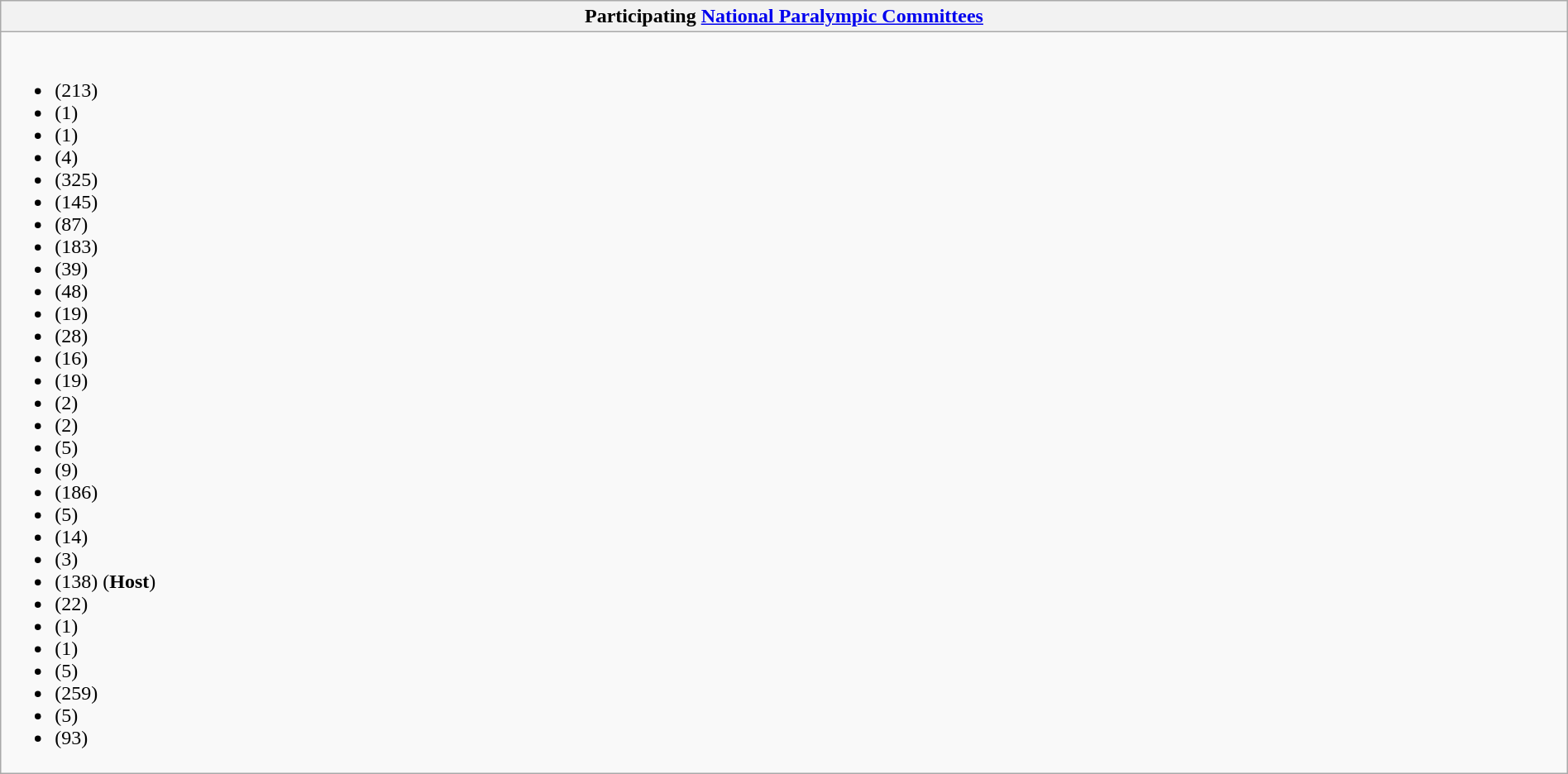<table class="wikitable mw-collapsible" style="width:100%;">
<tr>
<th>Participating <a href='#'>National Paralympic Committees</a></th>
</tr>
<tr>
<td><br><ul><li> (213)</li><li> (1)</li><li> (1)</li><li> (4)</li><li> (325)</li><li> (145)</li><li> (87)</li><li> (183)</li><li> (39)</li><li> (48)</li><li> (19)</li><li> (28)</li><li> (16)</li><li> (19)</li><li> (2)</li><li> (2)</li><li> (5)</li><li> (9)</li><li> (186)</li><li> (5)</li><li> (14)</li><li> (3)</li><li> (138) (<strong>Host</strong>)</li><li> (22)</li><li> (1)</li><li> (1)</li><li> (5)</li><li> (259)</li><li> (5)</li><li> (93)</li></ul></td>
</tr>
</table>
